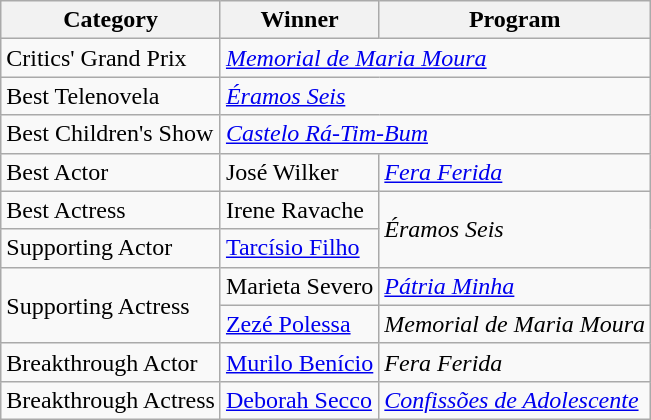<table class="wikitable">
<tr>
<th>Category</th>
<th>Winner</th>
<th>Program</th>
</tr>
<tr>
<td>Critics' Grand Prix</td>
<td colspan="2"><em><a href='#'>Memorial de Maria Moura</a></em></td>
</tr>
<tr>
<td>Best Telenovela</td>
<td colspan="2"><em><a href='#'>Éramos Seis</a></em></td>
</tr>
<tr>
<td>Best Children's Show</td>
<td colspan="2"><em><a href='#'>Castelo Rá-Tim-Bum</a></em></td>
</tr>
<tr>
<td>Best Actor</td>
<td>José Wilker</td>
<td><em><a href='#'>Fera Ferida</a></em></td>
</tr>
<tr>
<td>Best Actress</td>
<td>Irene Ravache</td>
<td rowspan="2"><em>Éramos Seis</em></td>
</tr>
<tr>
<td>Supporting Actor</td>
<td><a href='#'>Tarcísio Filho</a></td>
</tr>
<tr>
<td rowspan="2">Supporting Actress</td>
<td>Marieta Severo</td>
<td><em><a href='#'>Pátria Minha</a></em></td>
</tr>
<tr>
<td><a href='#'>Zezé Polessa</a></td>
<td><em>Memorial de Maria Moura</em></td>
</tr>
<tr>
<td>Breakthrough Actor</td>
<td><a href='#'>Murilo Benício</a></td>
<td><em>Fera Ferida</em></td>
</tr>
<tr>
<td>Breakthrough Actress</td>
<td><a href='#'>Deborah Secco</a></td>
<td><em><a href='#'>Confissões de Adolescente</a></em></td>
</tr>
</table>
